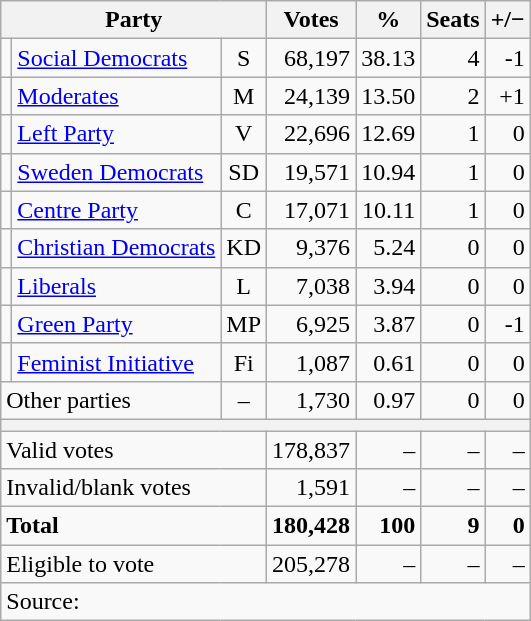<table class=wikitable style=text-align:right>
<tr>
<th colspan=3>Party</th>
<th>Votes</th>
<th>%</th>
<th>Seats</th>
<th>+/−</th>
</tr>
<tr>
<td bgcolor=></td>
<td align=left><a href='#'>Social Democrats</a></td>
<td align=center>S</td>
<td>68,197</td>
<td>38.13</td>
<td>4</td>
<td>-1</td>
</tr>
<tr>
<td bgcolor=></td>
<td align=left><a href='#'>Moderates</a></td>
<td align=center>M</td>
<td>24,139</td>
<td>13.50</td>
<td>2</td>
<td>+1</td>
</tr>
<tr>
<td bgcolor=></td>
<td align=left><a href='#'>Left Party</a></td>
<td align=center>V</td>
<td>22,696</td>
<td>12.69</td>
<td>1</td>
<td>0</td>
</tr>
<tr>
<td bgcolor=></td>
<td align=left><a href='#'>Sweden Democrats</a></td>
<td align=center>SD</td>
<td>19,571</td>
<td>10.94</td>
<td>1</td>
<td>0</td>
</tr>
<tr>
<td bgcolor=></td>
<td align=left><a href='#'>Centre Party</a></td>
<td align=center>C</td>
<td>17,071</td>
<td>10.11</td>
<td>1</td>
<td>0</td>
</tr>
<tr>
<td bgcolor=></td>
<td align=left><a href='#'>Christian Democrats</a></td>
<td align=center>KD</td>
<td>9,376</td>
<td>5.24</td>
<td>0</td>
<td>0</td>
</tr>
<tr>
<td bgcolor=></td>
<td align=left><a href='#'>Liberals</a></td>
<td align=center>L</td>
<td>7,038</td>
<td>3.94</td>
<td>0</td>
<td>0</td>
</tr>
<tr>
<td bgcolor=></td>
<td align=left><a href='#'>Green Party</a></td>
<td align=center>MP</td>
<td>6,925</td>
<td>3.87</td>
<td>0</td>
<td>-1</td>
</tr>
<tr>
<td bgcolor=></td>
<td align=left><a href='#'>Feminist Initiative</a></td>
<td align=center>Fi</td>
<td>1,087</td>
<td>0.61</td>
<td>0</td>
<td>0</td>
</tr>
<tr>
<td align=left colspan=2>Other parties</td>
<td align=center>–</td>
<td>1,730</td>
<td>0.97</td>
<td>0</td>
<td>0</td>
</tr>
<tr>
<th colspan=7></th>
</tr>
<tr>
<td align=left colspan=3>Valid votes</td>
<td>178,837</td>
<td>–</td>
<td>–</td>
<td>–</td>
</tr>
<tr>
<td align=left colspan=3>Invalid/blank votes</td>
<td>1,591</td>
<td>–</td>
<td>–</td>
<td>–</td>
</tr>
<tr>
<td align=left colspan=3><strong>Total</strong></td>
<td><strong>180,428</strong></td>
<td><strong>100</strong></td>
<td><strong>9</strong></td>
<td><strong>0</strong></td>
</tr>
<tr>
<td align=left colspan=3>Eligible to vote</td>
<td>205,278</td>
<td>–</td>
<td>–</td>
<td>–</td>
</tr>
<tr>
<td colspan=7 align=left>Source: </td>
</tr>
</table>
